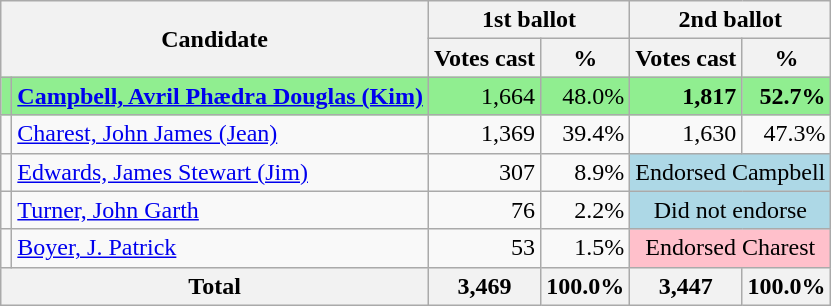<table class="wikitable">
<tr>
<th rowspan="2" colspan="2">Candidate</th>
<th colspan="2">1st ballot</th>
<th colspan="2">2nd ballot</th>
</tr>
<tr>
<th>Votes cast</th>
<th>%</th>
<th>Votes cast</th>
<th>%</th>
</tr>
<tr style="background:lightgreen;">
<td></td>
<td><strong><a href='#'>Campbell, Avril Phædra Douglas (Kim)</a></strong></td>
<td align="right">1,664</td>
<td align="right">48.0%</td>
<td align="right"><strong>1,817</strong></td>
<td align="right"><strong>52.7%</strong></td>
</tr>
<tr>
<td></td>
<td><a href='#'>Charest, John James (Jean)</a></td>
<td align="right">1,369</td>
<td align="right">39.4%</td>
<td align="right">1,630</td>
<td align="right">47.3%</td>
</tr>
<tr>
<td></td>
<td><a href='#'>Edwards, James Stewart (Jim)</a></td>
<td align="right">307</td>
<td align="right">8.9%</td>
<td style="text-align:center; background:lightblue;" colspan="2">Endorsed Campbell</td>
</tr>
<tr>
<td></td>
<td><a href='#'>Turner, John Garth</a></td>
<td align="right">76</td>
<td align="right">2.2%</td>
<td style="text-align:center; background:lightblue;" colspan="2">Did not endorse</td>
</tr>
<tr>
<td></td>
<td><a href='#'>Boyer, J. Patrick</a></td>
<td align="right">53</td>
<td align="right">1.5%</td>
<td style="text-align:center; background:pink;" colspan="2">Endorsed Charest</td>
</tr>
<tr>
<th colspan="2">Total</th>
<th align="right">3,469</th>
<th align="right">100.0%</th>
<th align="right">3,447</th>
<th align="right">100.0%</th>
</tr>
</table>
